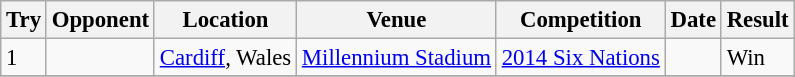<table class="wikitable sortable" style="font-size:95%">
<tr>
<th>Try</th>
<th>Opponent</th>
<th>Location</th>
<th>Venue</th>
<th>Competition</th>
<th>Date</th>
<th>Result</th>
</tr>
<tr>
<td>1</td>
<td></td>
<td><a href='#'>Cardiff</a>, Wales</td>
<td><a href='#'>Millennium Stadium</a></td>
<td><a href='#'>2014 Six Nations</a></td>
<td></td>
<td>Win</td>
</tr>
<tr>
</tr>
</table>
